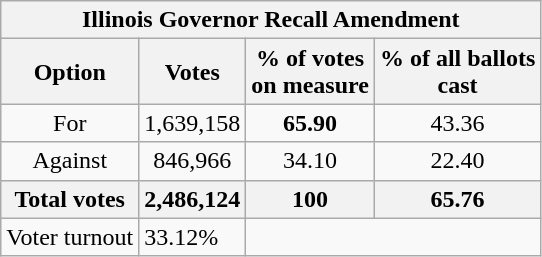<table class="wikitable">
<tr>
<th colspan=4 text align=center>Illinois Governor Recall Amendment</th>
</tr>
<tr>
<th>Option</th>
<th>Votes</th>
<th>% of votes<br>on measure</th>
<th>% of all ballots<br>cast</th>
</tr>
<tr>
<td text align=center>For</td>
<td text align=center>1,639,158</td>
<td text align=center><strong>65.90</strong></td>
<td text align=center>43.36</td>
</tr>
<tr>
<td text align=center>Against</td>
<td text align=center>846,966</td>
<td text align=center>34.10</td>
<td text align=center>22.40</td>
</tr>
<tr>
<th text align=center>Total votes</th>
<th text align=center><strong>2,486,124</strong></th>
<th text align=center><strong>100</strong></th>
<th text align=center><strong>65.76</strong></th>
</tr>
<tr>
<td>Voter turnout</td>
<td>33.12%</td>
</tr>
</table>
